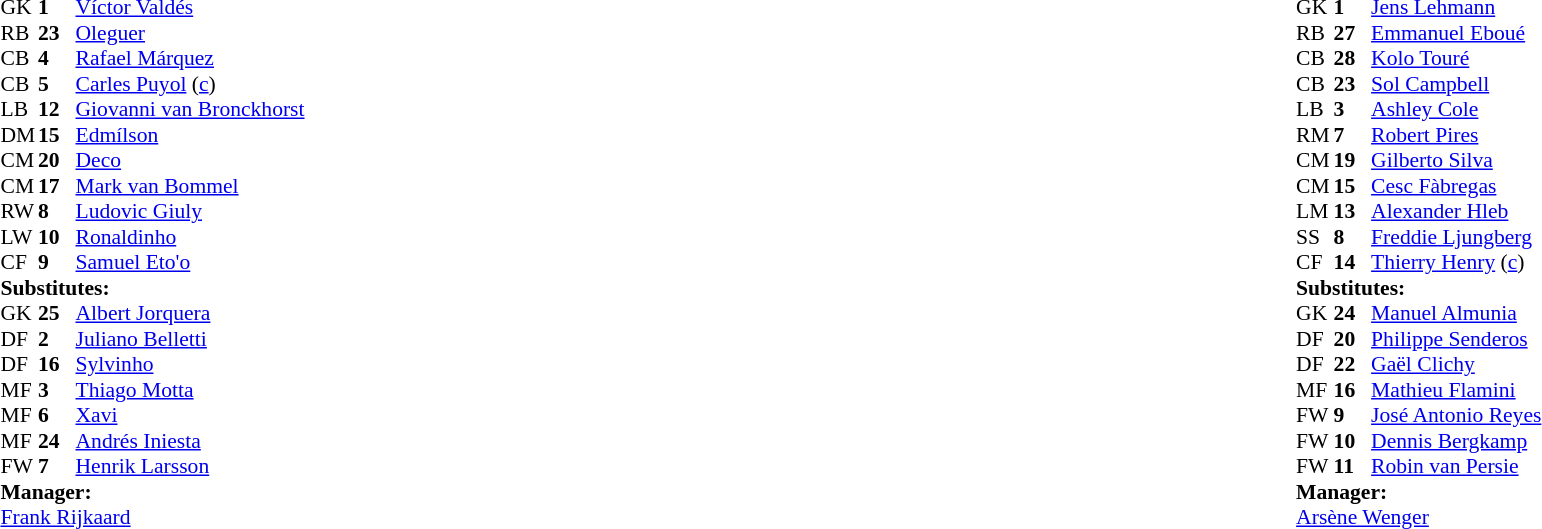<table width="100%">
<tr>
<td valign="top" width="50%"><br><table style="font-size: 90%" cellspacing="0" cellpadding="0">
<tr>
<td colspan="4"></td>
</tr>
<tr>
<th width="25"></th>
<th width="25"></th>
</tr>
<tr>
<td>GK</td>
<td><strong>1</strong></td>
<td> <a href='#'>Víctor Valdés</a></td>
</tr>
<tr>
<td>RB</td>
<td><strong>23</strong></td>
<td> <a href='#'>Oleguer</a></td>
<td></td>
<td></td>
</tr>
<tr>
<td>CB</td>
<td><strong>4</strong></td>
<td> <a href='#'>Rafael Márquez</a></td>
</tr>
<tr>
<td>CB</td>
<td><strong>5</strong></td>
<td> <a href='#'>Carles Puyol</a> (<a href='#'>c</a>)</td>
</tr>
<tr>
<td>LB</td>
<td><strong>12</strong></td>
<td> <a href='#'>Giovanni van Bronckhorst</a></td>
</tr>
<tr>
<td>DM</td>
<td><strong>15</strong></td>
<td> <a href='#'>Edmílson</a></td>
<td></td>
<td></td>
</tr>
<tr>
<td>CM</td>
<td><strong>20</strong></td>
<td> <a href='#'>Deco</a></td>
</tr>
<tr>
<td>CM</td>
<td><strong>17</strong></td>
<td> <a href='#'>Mark van Bommel</a></td>
<td></td>
<td></td>
</tr>
<tr>
<td>RW</td>
<td><strong>8</strong></td>
<td> <a href='#'>Ludovic Giuly</a></td>
</tr>
<tr>
<td>LW</td>
<td><strong>10</strong></td>
<td> <a href='#'>Ronaldinho</a></td>
</tr>
<tr>
<td>CF</td>
<td><strong>9</strong></td>
<td> <a href='#'>Samuel Eto'o</a></td>
</tr>
<tr>
<td colspan=3><strong>Substitutes:</strong></td>
</tr>
<tr>
<td>GK</td>
<td><strong>25</strong></td>
<td> <a href='#'>Albert Jorquera</a></td>
</tr>
<tr>
<td>DF</td>
<td><strong>2</strong></td>
<td> <a href='#'>Juliano Belletti</a></td>
<td></td>
<td></td>
</tr>
<tr>
<td>DF</td>
<td><strong>16</strong></td>
<td> <a href='#'>Sylvinho</a></td>
</tr>
<tr>
<td>MF</td>
<td><strong>3</strong></td>
<td> <a href='#'>Thiago Motta</a></td>
</tr>
<tr>
<td>MF</td>
<td><strong>6</strong></td>
<td> <a href='#'>Xavi</a></td>
</tr>
<tr>
<td>MF</td>
<td><strong>24</strong></td>
<td> <a href='#'>Andrés Iniesta</a></td>
<td></td>
<td></td>
</tr>
<tr>
<td>FW</td>
<td><strong>7</strong></td>
<td> <a href='#'>Henrik Larsson</a></td>
<td></td>
<td></td>
</tr>
<tr>
<td colspan=3><strong>Manager:</strong></td>
</tr>
<tr>
<td colspan=4> <a href='#'>Frank Rijkaard</a></td>
</tr>
</table>
</td>
<td valign="top"></td>
<td style="vertical-align:top; width:50%"><br><table cellspacing="0" cellpadding="0" style="font-size:90%; margin:auto">
<tr>
<th width=25></th>
<th width=25></th>
</tr>
<tr>
<td>GK</td>
<td><strong>1</strong></td>
<td> <a href='#'>Jens Lehmann</a></td>
<td></td>
</tr>
<tr>
<td>RB</td>
<td><strong>27</strong></td>
<td> <a href='#'>Emmanuel Eboué</a></td>
<td></td>
</tr>
<tr>
<td>CB</td>
<td><strong>28</strong></td>
<td> <a href='#'>Kolo Touré</a></td>
</tr>
<tr>
<td>CB</td>
<td><strong>23</strong></td>
<td> <a href='#'>Sol Campbell</a></td>
</tr>
<tr>
<td>LB</td>
<td><strong>3</strong></td>
<td> <a href='#'>Ashley Cole</a></td>
</tr>
<tr>
<td>RM</td>
<td><strong>7</strong></td>
<td> <a href='#'>Robert Pires</a></td>
<td></td>
<td></td>
</tr>
<tr>
<td>CM</td>
<td><strong>19</strong></td>
<td> <a href='#'>Gilberto Silva</a></td>
</tr>
<tr>
<td>CM</td>
<td><strong>15</strong></td>
<td> <a href='#'>Cesc Fàbregas</a></td>
<td></td>
<td></td>
</tr>
<tr>
<td>LM</td>
<td><strong>13</strong></td>
<td> <a href='#'>Alexander Hleb</a></td>
<td></td>
<td></td>
</tr>
<tr>
<td>SS</td>
<td><strong>8</strong></td>
<td> <a href='#'>Freddie Ljungberg</a></td>
</tr>
<tr>
<td>CF</td>
<td><strong>14</strong></td>
<td> <a href='#'>Thierry Henry</a> (<a href='#'>c</a>)</td>
<td></td>
</tr>
<tr>
<td colspan=3><strong>Substitutes:</strong></td>
</tr>
<tr>
<td>GK</td>
<td><strong>24</strong></td>
<td> <a href='#'>Manuel Almunia</a></td>
<td></td>
<td></td>
</tr>
<tr>
<td>DF</td>
<td><strong>20</strong></td>
<td> <a href='#'>Philippe Senderos</a></td>
</tr>
<tr>
<td>DF</td>
<td><strong>22</strong></td>
<td> <a href='#'>Gaël Clichy</a></td>
</tr>
<tr>
<td>MF</td>
<td><strong>16</strong></td>
<td> <a href='#'>Mathieu Flamini</a></td>
<td></td>
<td></td>
</tr>
<tr>
<td>FW</td>
<td><strong>9</strong></td>
<td> <a href='#'>José Antonio Reyes</a></td>
<td></td>
<td></td>
</tr>
<tr>
<td>FW</td>
<td><strong>10</strong></td>
<td> <a href='#'>Dennis Bergkamp</a></td>
</tr>
<tr>
<td>FW</td>
<td><strong>11</strong></td>
<td> <a href='#'>Robin van Persie</a></td>
</tr>
<tr>
<td colspan=3><strong>Manager:</strong></td>
</tr>
<tr>
<td colspan=4> <a href='#'>Arsène Wenger</a></td>
</tr>
</table>
</td>
</tr>
</table>
